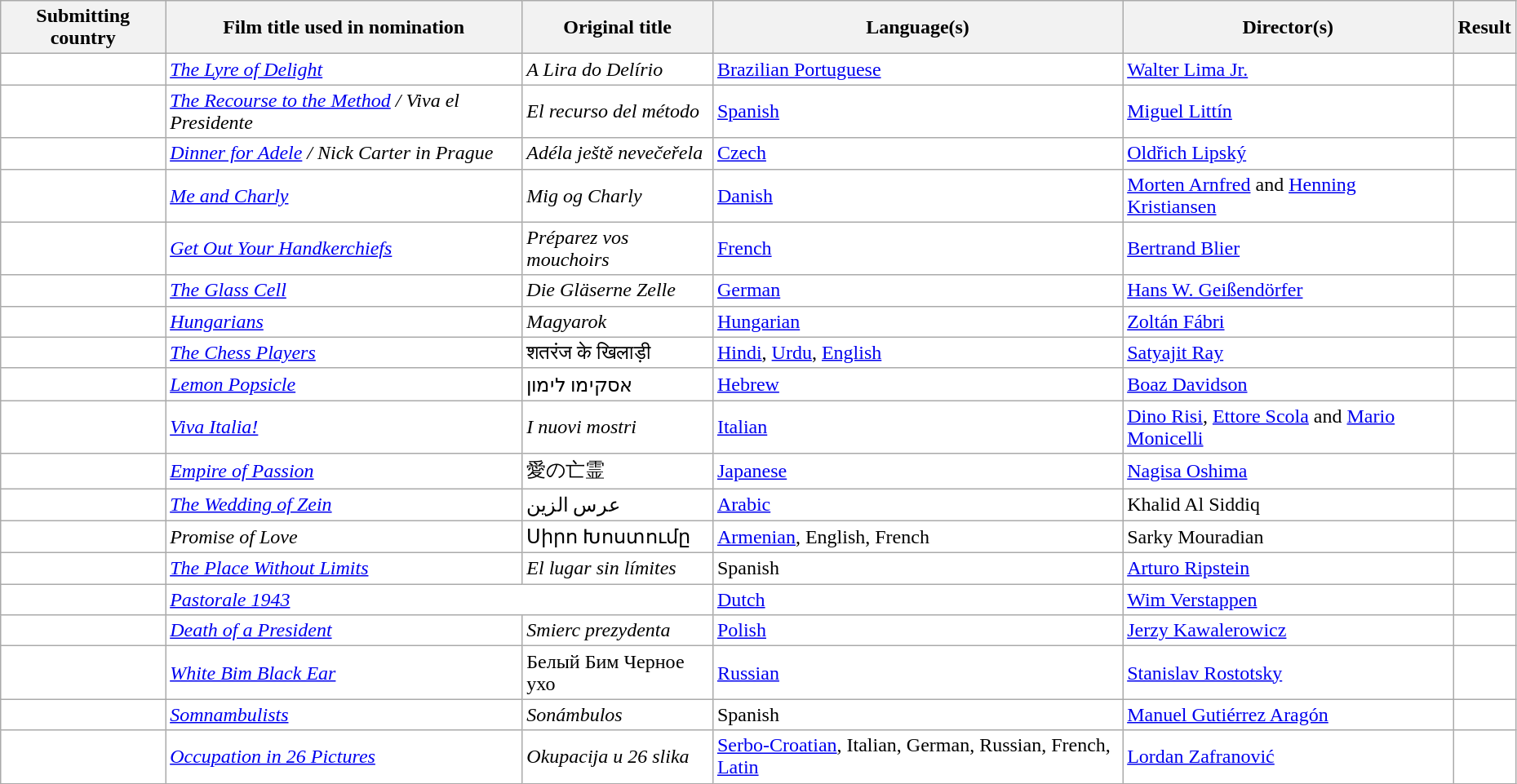<table class="wikitable sortable" width="98%" style="background:#ffffff;">
<tr>
<th>Submitting country</th>
<th>Film title used in nomination</th>
<th>Original title</th>
<th>Language(s)</th>
<th>Director(s)</th>
<th>Result</th>
</tr>
<tr>
<td></td>
<td><em><a href='#'>The Lyre of Delight</a></em></td>
<td><em>A Lira do Delírio</em></td>
<td><a href='#'>Brazilian Portuguese</a></td>
<td><a href='#'>Walter Lima Jr.</a></td>
<td></td>
</tr>
<tr>
<td></td>
<td><em><a href='#'>The Recourse to the Method</a> / Viva el Presidente</em></td>
<td><em>El recurso del método</em></td>
<td><a href='#'>Spanish</a></td>
<td><a href='#'>Miguel Littín</a></td>
<td></td>
</tr>
<tr>
<td></td>
<td><em><a href='#'>Dinner for Adele</a> / Nick Carter in Prague</em></td>
<td><em>Adéla ještě nevečeřela</em></td>
<td><a href='#'>Czech</a></td>
<td><a href='#'>Oldřich Lipský</a></td>
<td></td>
</tr>
<tr>
<td></td>
<td><em><a href='#'>Me and Charly</a></em></td>
<td><em>Mig og Charly</em></td>
<td><a href='#'>Danish</a></td>
<td><a href='#'>Morten Arnfred</a> and <a href='#'>Henning Kristiansen</a></td>
<td></td>
</tr>
<tr>
<td></td>
<td><em><a href='#'>Get Out Your Handkerchiefs</a></em></td>
<td><em>Préparez vos mouchoirs</em></td>
<td><a href='#'>French</a></td>
<td><a href='#'>Bertrand Blier</a></td>
<td></td>
</tr>
<tr>
<td></td>
<td><em><a href='#'>The Glass Cell</a></em></td>
<td><em>Die Gläserne Zelle</em></td>
<td><a href='#'>German</a></td>
<td><a href='#'>Hans W. Geißendörfer</a></td>
<td></td>
</tr>
<tr>
<td></td>
<td><em><a href='#'>Hungarians</a></em></td>
<td><em>Magyarok</em></td>
<td><a href='#'>Hungarian</a></td>
<td><a href='#'>Zoltán Fábri</a></td>
<td></td>
</tr>
<tr>
<td></td>
<td><em><a href='#'>The Chess Players</a></em></td>
<td>शतरंज के खिलाड़ी</td>
<td><a href='#'>Hindi</a>, <a href='#'>Urdu</a>, <a href='#'>English</a></td>
<td><a href='#'>Satyajit Ray</a></td>
<td></td>
</tr>
<tr>
<td></td>
<td><em><a href='#'>Lemon Popsicle</a></em></td>
<td>אסקימו לימון</td>
<td><a href='#'>Hebrew</a></td>
<td><a href='#'>Boaz Davidson</a></td>
<td></td>
</tr>
<tr>
<td></td>
<td><em><a href='#'>Viva Italia!</a></em></td>
<td><em>I nuovi mostri</em></td>
<td><a href='#'>Italian</a></td>
<td><a href='#'>Dino Risi</a>, <a href='#'>Ettore Scola</a> and <a href='#'>Mario Monicelli</a></td>
<td></td>
</tr>
<tr>
<td></td>
<td><em><a href='#'>Empire of Passion</a></em></td>
<td>愛の亡霊</td>
<td><a href='#'>Japanese</a></td>
<td><a href='#'>Nagisa Oshima</a></td>
<td></td>
</tr>
<tr>
<td></td>
<td><em><a href='#'>The Wedding of Zein</a></em></td>
<td>عرس الزين</td>
<td><a href='#'>Arabic</a></td>
<td>Khalid Al Siddiq</td>
<td></td>
</tr>
<tr>
<td></td>
<td><em>Promise of Love</em></td>
<td>Սիրո Խոստումը</td>
<td><a href='#'>Armenian</a>, English, French</td>
<td>Sarky Mouradian</td>
<td></td>
</tr>
<tr>
<td></td>
<td><em><a href='#'>The Place Without Limits</a></em></td>
<td><em>El lugar sin límites</em></td>
<td>Spanish</td>
<td><a href='#'>Arturo Ripstein</a></td>
<td></td>
</tr>
<tr>
<td></td>
<td colspan="2"><em><a href='#'>Pastorale 1943</a></em></td>
<td><a href='#'>Dutch</a></td>
<td><a href='#'>Wim Verstappen</a></td>
<td></td>
</tr>
<tr>
<td></td>
<td><em><a href='#'>Death of a President</a></em></td>
<td><em>Smierc prezydenta</em></td>
<td><a href='#'>Polish</a></td>
<td><a href='#'>Jerzy Kawalerowicz</a></td>
<td></td>
</tr>
<tr>
<td></td>
<td><em><a href='#'>White Bim Black Ear</a></em></td>
<td>Белый Бим Черное ухо</td>
<td><a href='#'>Russian</a></td>
<td><a href='#'>Stanislav Rostotsky</a></td>
<td></td>
</tr>
<tr>
<td></td>
<td><em><a href='#'>Somnambulists</a></em></td>
<td><em>Sonámbulos</em></td>
<td>Spanish</td>
<td><a href='#'>Manuel Gutiérrez Aragón</a></td>
<td></td>
</tr>
<tr>
<td></td>
<td><em><a href='#'>Occupation in 26 Pictures</a></em></td>
<td><em>Okupacija u 26 slika</em></td>
<td><a href='#'>Serbo-Croatian</a>, Italian, German, Russian, French, <a href='#'>Latin</a></td>
<td><a href='#'>Lordan Zafranović</a></td>
<td></td>
</tr>
</table>
